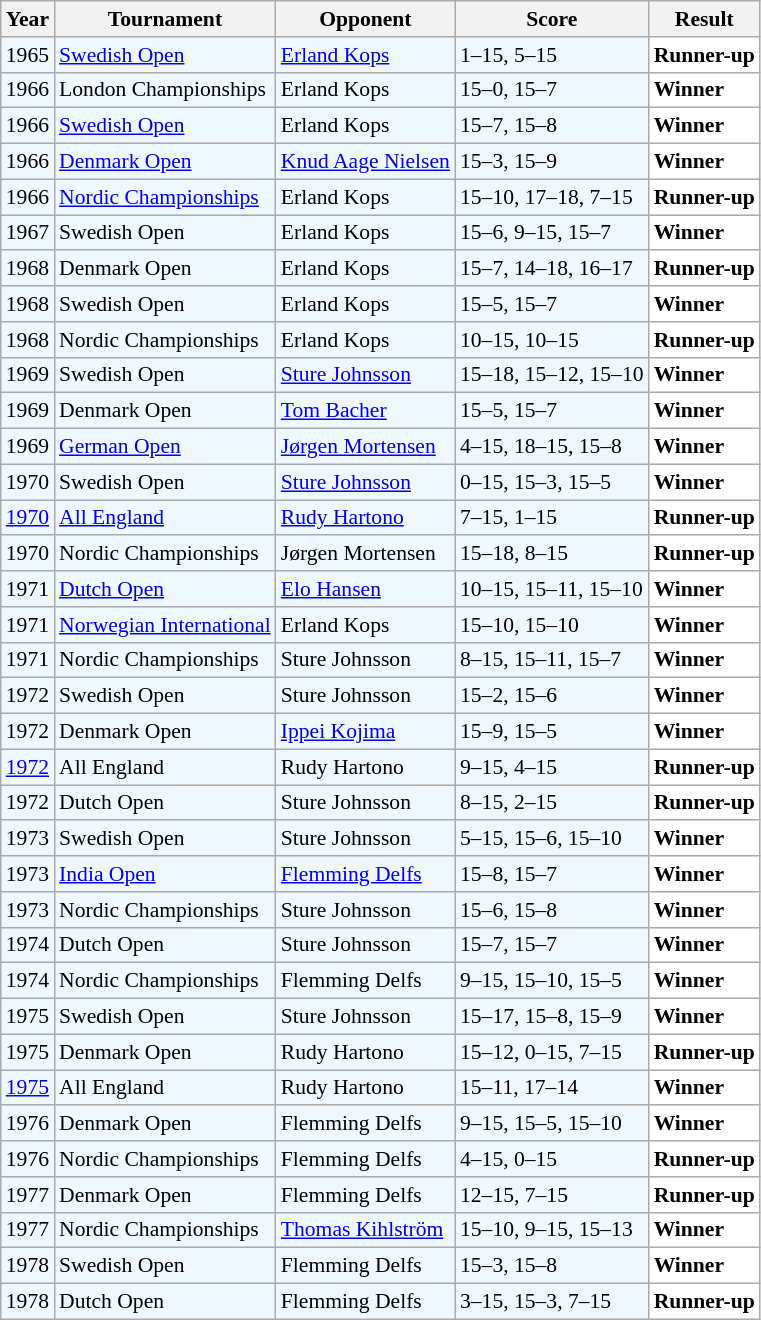<table class="sortable wikitable" style="font-size: 90%;">
<tr>
<th>Year</th>
<th>Tournament</th>
<th>Opponent</th>
<th>Score</th>
<th>Result</th>
</tr>
<tr style="background:#f0f8ff;">
<td align="center">1965</td>
<td><a href='#'>Swedish Open</a></td>
<td> <a href='#'>Erland Kops</a></td>
<td>1–15, 5–15</td>
<td style="text-align:left; background:white"> <strong>Runner-up</strong></td>
</tr>
<tr style="background:#f0f8ff;">
<td align="center">1966</td>
<td>London Championships</td>
<td> Erland Kops</td>
<td>15–0, 15–7</td>
<td style="text-align:left; background:white"> <strong>Winner</strong></td>
</tr>
<tr style="background:#f0f8ff;">
<td align="center">1966</td>
<td><a href='#'>Swedish Open</a></td>
<td> Erland Kops</td>
<td>15–7, 15–8</td>
<td style="text-align:left; background:white"> <strong>Winner</strong></td>
</tr>
<tr style="background:#f0f8ff;">
<td align="center">1966</td>
<td><a href='#'>Denmark Open</a></td>
<td> <a href='#'>Knud Aage Nielsen</a></td>
<td>15–3, 15–9</td>
<td style="text-align:left; background:white"> <strong>Winner</strong></td>
</tr>
<tr style="background:#f0f8ff;">
<td align="center">1966</td>
<td><a href='#'>Nordic Championships</a></td>
<td> Erland Kops</td>
<td>15–10, 17–18, 7–15</td>
<td style="text-align:left; background:white"> <strong>Runner-up</strong></td>
</tr>
<tr style="background:#f0f8ff;">
<td align="center">1967</td>
<td>Swedish Open</td>
<td> Erland Kops</td>
<td>15–6, 9–15, 15–7</td>
<td style="text-align:left; background:white"> <strong>Winner</strong></td>
</tr>
<tr style="background:#f0f8ff;">
<td align="center">1968</td>
<td>Denmark Open</td>
<td> Erland Kops</td>
<td>15–7, 14–18, 16–17</td>
<td style="text-align:left; background:white"> <strong>Runner-up</strong></td>
</tr>
<tr style="background:#f0f8ff;">
<td align="center">1968</td>
<td>Swedish Open</td>
<td> Erland Kops</td>
<td>15–5, 15–7</td>
<td style="text-align:left; background:white"> <strong>Winner</strong></td>
</tr>
<tr style="background:#f0f8ff;">
<td align="center">1968</td>
<td>Nordic Championships</td>
<td> Erland Kops</td>
<td>10–15, 10–15</td>
<td style="text-align:left; background:white"> <strong>Runner-up</strong></td>
</tr>
<tr style="background:#f0f8ff;">
<td align="center">1969</td>
<td>Swedish Open</td>
<td> <a href='#'>Sture Johnsson</a></td>
<td>15–18, 15–12, 15–10</td>
<td style="text-align:left; background:white"> <strong>Winner</strong></td>
</tr>
<tr style="background:#f0f8ff;">
<td align="center">1969</td>
<td>Denmark Open</td>
<td> <a href='#'>Tom Bacher</a></td>
<td>15–5, 15–7</td>
<td style="text-align:left; background:white"> <strong>Winner</strong></td>
</tr>
<tr style="background:#f0f8ff;">
<td align="center">1969</td>
<td><a href='#'>German Open</a></td>
<td> <a href='#'>Jørgen Mortensen</a></td>
<td>4–15, 18–15, 15–8</td>
<td style="text-align:left; background:white"> <strong>Winner</strong></td>
</tr>
<tr style="background:#f0f8ff;">
<td align="center">1970</td>
<td>Swedish Open</td>
<td> <a href='#'>Sture Johnsson</a></td>
<td>0–15, 15–3, 15–5</td>
<td style="text-align:left; background:white"> <strong>Winner</strong></td>
</tr>
<tr style="background:#f0f8ff;">
<td align="center"><a href='#'>1970</a></td>
<td><a href='#'>All England</a></td>
<td> <a href='#'>Rudy Hartono</a></td>
<td>7–15, 1–15</td>
<td style="text-align:left; background:white"> <strong>Runner-up</strong></td>
</tr>
<tr style="background:#f0f8ff;">
<td align="center">1970</td>
<td>Nordic Championships</td>
<td> Jørgen Mortensen</td>
<td>15–18, 8–15</td>
<td style="text-align:left; background:white"> <strong>Runner-up</strong></td>
</tr>
<tr style="background:#f0f8ff;">
<td align="center">1971</td>
<td><a href='#'>Dutch Open</a></td>
<td> <a href='#'>Elo Hansen</a></td>
<td>10–15, 15–11, 15–10</td>
<td style="text-align:left; background:white"> <strong>Winner</strong></td>
</tr>
<tr style="background:#f0f8ff;">
<td align="center">1971</td>
<td><a href='#'>Norwegian International</a></td>
<td> Erland Kops</td>
<td>15–10, 15–10</td>
<td style="text-align:left; background:white"> <strong>Winner</strong></td>
</tr>
<tr style="background:#f0f8ff;">
<td align="center">1971</td>
<td>Nordic Championships</td>
<td> Sture Johnsson</td>
<td>8–15, 15–11, 15–7</td>
<td style="text-align:left; background:white"> <strong>Winner</strong></td>
</tr>
<tr style="background:#f0f8ff;">
<td align="center">1972</td>
<td>Swedish Open</td>
<td> Sture Johnsson</td>
<td>15–2, 15–6</td>
<td style="text-align:left; background:white"> <strong>Winner</strong></td>
</tr>
<tr style="background:#f0f8ff;">
<td align="center">1972</td>
<td>Denmark Open</td>
<td> <a href='#'>Ippei Kojima</a></td>
<td>15–9, 15–5</td>
<td style="text-align:left; background:white"> <strong>Winner</strong></td>
</tr>
<tr style="background:#f0f8ff;">
<td align="center"><a href='#'>1972</a></td>
<td>All England</td>
<td> Rudy Hartono</td>
<td>9–15, 4–15</td>
<td style="text-align:left; background:white"> <strong>Runner-up</strong></td>
</tr>
<tr style="background:#f0f8ff;">
<td align="center">1972</td>
<td>Dutch Open</td>
<td> Sture Johnsson</td>
<td>8–15, 2–15</td>
<td style="text-align:left; background:white"> <strong>Runner-up</strong></td>
</tr>
<tr style="background:#f0f8ff;">
<td align="center">1973</td>
<td>Swedish Open</td>
<td> Sture Johnsson</td>
<td>5–15, 15–6, 15–10</td>
<td style="text-align:left; background:white"> <strong>Winner</strong></td>
</tr>
<tr style="background:#f0f8ff;">
<td align="center">1973</td>
<td><a href='#'>India Open</a></td>
<td> <a href='#'>Flemming Delfs</a></td>
<td>15–8, 15–7</td>
<td style="text-align:left; background:white"> <strong>Winner</strong></td>
</tr>
<tr style="background:#f0f8ff;">
<td align="center">1973</td>
<td>Nordic Championships</td>
<td> Sture Johnsson</td>
<td>15–6, 15–8</td>
<td style="text-align:left; background:white"> <strong>Winner</strong></td>
</tr>
<tr style="background:#f0f8ff;">
<td align="center">1974</td>
<td>Dutch Open</td>
<td> Sture Johnsson</td>
<td>15–7, 15–7</td>
<td style="text-align:left; background:white"> <strong>Winner</strong></td>
</tr>
<tr style="background:#f0f8ff;">
<td align="center">1974</td>
<td>Nordic Championships</td>
<td> Flemming Delfs</td>
<td>9–15, 15–10, 15–5</td>
<td style="text-align:left; background:white"> <strong>Winner</strong></td>
</tr>
<tr style="background:#f0f8ff;">
<td align="center">1975</td>
<td>Swedish Open</td>
<td> Sture Johnsson</td>
<td>15–17, 15–8, 15–9</td>
<td style="text-align:left; background:white"> <strong>Winner</strong></td>
</tr>
<tr style="background:#f0f8ff;">
<td align="center">1975</td>
<td>Denmark Open</td>
<td> Rudy Hartono</td>
<td>15–12, 0–15, 7–15</td>
<td style="text-align:left; background:white"> <strong>Runner-up</strong></td>
</tr>
<tr style="background:#f0f8ff;">
<td align="center"><a href='#'>1975</a></td>
<td>All England</td>
<td> Rudy Hartono</td>
<td>15–11, 17–14</td>
<td style="text-align:left; background:white"> <strong>Winner</strong></td>
</tr>
<tr style="background:#f0f8ff;">
<td align="center">1976</td>
<td>Denmark Open</td>
<td> Flemming Delfs</td>
<td>9–15, 15–5, 15–10</td>
<td style="text-align:left; background:white"> <strong>Winner</strong></td>
</tr>
<tr style="background:#f0f8ff;">
<td align="center">1976</td>
<td>Nordic Championships</td>
<td> Flemming Delfs</td>
<td>4–15, 0–15</td>
<td style="text-align:left; background:white"> <strong>Runner-up</strong></td>
</tr>
<tr style="background:#f0f8ff;">
<td align="center">1977</td>
<td>Denmark Open</td>
<td> Flemming Delfs</td>
<td>12–15, 7–15</td>
<td style="text-align:left; background:white"> <strong>Runner-up</strong></td>
</tr>
<tr style="background:#f0f8ff;">
<td align="center">1977</td>
<td>Nordic Championships</td>
<td> <a href='#'>Thomas Kihlström</a></td>
<td>15–10, 9–15, 15–13</td>
<td style="text-align:left; background:white"> <strong>Winner</strong></td>
</tr>
<tr style="background:#f0f8ff;">
<td align="center">1978</td>
<td>Swedish Open</td>
<td> Flemming Delfs</td>
<td>15–3, 15–8</td>
<td style="text-align:left; background:white"> <strong>Winner</strong></td>
</tr>
<tr style="background:#f0f8ff;">
<td align="center">1978</td>
<td>Dutch Open</td>
<td> Flemming Delfs</td>
<td>3–15, 15–3, 7–15</td>
<td style="text-align:left; background:white"> <strong>Runner-up</strong></td>
</tr>
</table>
